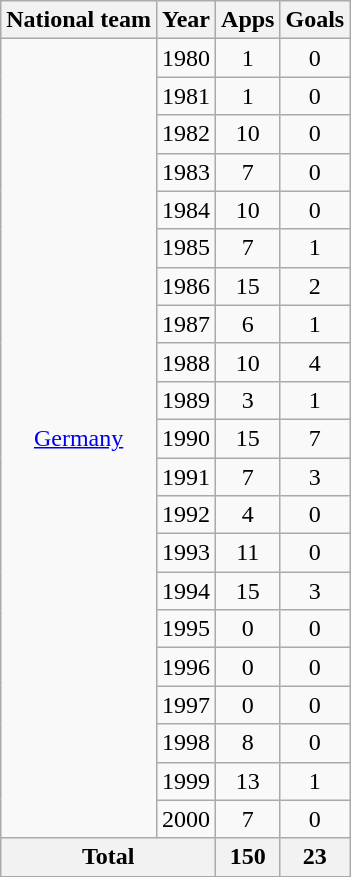<table class="wikitable" style="text-align:center">
<tr>
<th>National team</th>
<th>Year</th>
<th>Apps</th>
<th>Goals</th>
</tr>
<tr>
<td rowspan="21"><a href='#'>Germany</a></td>
<td>1980</td>
<td>1</td>
<td>0</td>
</tr>
<tr>
<td>1981</td>
<td>1</td>
<td>0</td>
</tr>
<tr>
<td>1982</td>
<td>10</td>
<td>0</td>
</tr>
<tr>
<td>1983</td>
<td>7</td>
<td>0</td>
</tr>
<tr>
<td>1984</td>
<td>10</td>
<td>0</td>
</tr>
<tr>
<td>1985</td>
<td>7</td>
<td>1</td>
</tr>
<tr>
<td>1986</td>
<td>15</td>
<td>2</td>
</tr>
<tr>
<td>1987</td>
<td>6</td>
<td>1</td>
</tr>
<tr>
<td>1988</td>
<td>10</td>
<td>4</td>
</tr>
<tr>
<td>1989</td>
<td>3</td>
<td>1</td>
</tr>
<tr>
<td>1990</td>
<td>15</td>
<td>7</td>
</tr>
<tr>
<td>1991</td>
<td>7</td>
<td>3</td>
</tr>
<tr>
<td>1992</td>
<td>4</td>
<td>0</td>
</tr>
<tr>
<td>1993</td>
<td>11</td>
<td>0</td>
</tr>
<tr>
<td>1994</td>
<td>15</td>
<td>3</td>
</tr>
<tr>
<td>1995</td>
<td>0</td>
<td>0</td>
</tr>
<tr>
<td>1996</td>
<td>0</td>
<td>0</td>
</tr>
<tr>
<td>1997</td>
<td>0</td>
<td>0</td>
</tr>
<tr>
<td>1998</td>
<td>8</td>
<td>0</td>
</tr>
<tr>
<td>1999</td>
<td>13</td>
<td>1</td>
</tr>
<tr>
<td>2000</td>
<td>7</td>
<td>0</td>
</tr>
<tr>
<th colspan="2">Total</th>
<th>150</th>
<th>23</th>
</tr>
</table>
